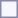<table style="border:1px solid #8888aa; background:#f7f8ff; padding:5px; font-size:95%; margin:0 12px 12px 0;">
</table>
